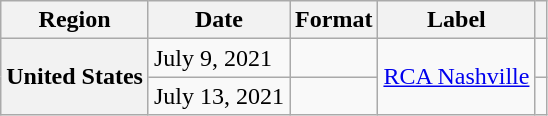<table class="wikitable plainrowheaders">
<tr>
<th scope="col">Region</th>
<th scope="col">Date</th>
<th scope="col">Format</th>
<th scope="col">Label</th>
<th scope="col"></th>
</tr>
<tr>
<th scope="row" rowspan="2">United States</th>
<td>July 9, 2021</td>
<td></td>
<td rowspan="2"><a href='#'>RCA Nashville</a></td>
<td></td>
</tr>
<tr>
<td>July 13, 2021</td>
<td></td>
<td></td>
</tr>
</table>
